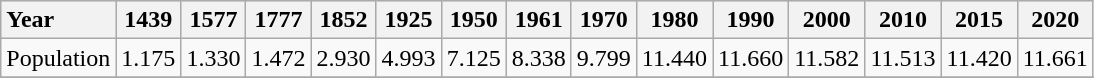<table class="wikitable">
<tr style="background:#e3e3e3">
<th style="text-align:left">Year</th>
<th>1439</th>
<th>1577</th>
<th>1777</th>
<th>1852</th>
<th>1925</th>
<th>1950</th>
<th>1961</th>
<th>1970</th>
<th>1980</th>
<th>1990</th>
<th>2000</th>
<th>2010</th>
<th>2015</th>
<th>2020</th>
</tr>
<tr>
<td style="text-align:left">Population</td>
<td>1.175</td>
<td>1.330</td>
<td>1.472</td>
<td>2.930</td>
<td>4.993</td>
<td>7.125</td>
<td>8.338</td>
<td>9.799</td>
<td>11.440</td>
<td>11.660</td>
<td>11.582</td>
<td>11.513</td>
<td>11.420</td>
<td>11.661</td>
</tr>
<tr>
</tr>
</table>
